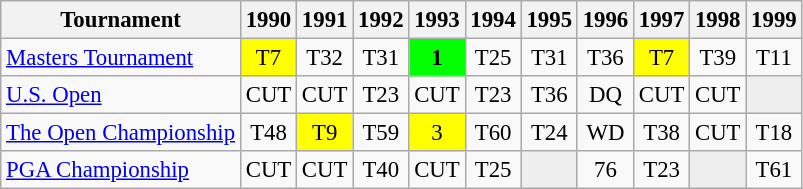<table class="wikitable" style="font-size:95%;text-align:center;">
<tr>
<th>Tournament</th>
<th>1990</th>
<th>1991</th>
<th>1992</th>
<th>1993</th>
<th>1994</th>
<th>1995</th>
<th>1996</th>
<th>1997</th>
<th>1998</th>
<th>1999</th>
</tr>
<tr>
<td align=left><a href='#'>Masters Tournament</a></td>
<td style="background:yellow;">T7</td>
<td>T32</td>
<td>T31</td>
<td style="background:lime;"><strong>1</strong></td>
<td>T25</td>
<td>T31</td>
<td>T36</td>
<td style="background:yellow;">T7</td>
<td>T39</td>
<td>T11</td>
</tr>
<tr>
<td align=left><a href='#'>U.S. Open</a></td>
<td>CUT</td>
<td>CUT</td>
<td>T23</td>
<td>CUT</td>
<td>T23</td>
<td>T36</td>
<td>DQ</td>
<td>CUT</td>
<td>CUT</td>
<td style="background:#eeeeee;"></td>
</tr>
<tr>
<td align=left><a href='#'>The Open Championship</a></td>
<td>T48</td>
<td style="background:yellow;">T9</td>
<td>T59</td>
<td style="background:yellow;">3</td>
<td>T60</td>
<td>T24</td>
<td>WD</td>
<td>T38</td>
<td>CUT</td>
<td>T18</td>
</tr>
<tr>
<td align=left><a href='#'>PGA Championship</a></td>
<td>CUT</td>
<td>CUT</td>
<td>T40</td>
<td>CUT</td>
<td>T25</td>
<td style="background:#eeeeee;"></td>
<td>76</td>
<td>T23</td>
<td style="background:#eeeeee;"></td>
<td>T61</td>
</tr>
</table>
